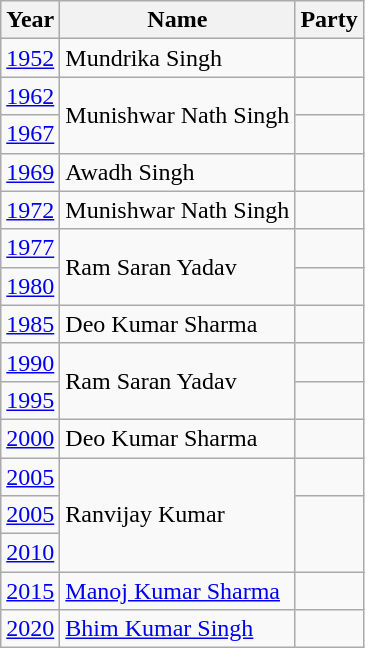<table class="wikitable sortable">
<tr>
<th>Year</th>
<th>Name</th>
<th colspan="2">Party</th>
</tr>
<tr>
<td><a href='#'>1952</a></td>
<td>Mundrika Singh</td>
<td></td>
</tr>
<tr>
<td><a href='#'>1962</a></td>
<td rowspan="2">Munishwar Nath Singh</td>
<td></td>
</tr>
<tr>
<td><a href='#'>1967</a></td>
</tr>
<tr>
<td><a href='#'>1969</a></td>
<td>Awadh Singh</td>
<td></td>
</tr>
<tr>
<td><a href='#'>1972</a></td>
<td>Munishwar Nath Singh</td>
<td></td>
</tr>
<tr>
<td><a href='#'>1977</a></td>
<td rowspan="2">Ram Saran Yadav</td>
<td></td>
</tr>
<tr>
<td><a href='#'>1980</a></td>
</tr>
<tr>
<td><a href='#'>1985</a></td>
<td>Deo Kumar Sharma</td>
<td></td>
</tr>
<tr>
<td><a href='#'>1990</a></td>
<td rowspan="2">Ram Saran Yadav</td>
<td></td>
</tr>
<tr>
<td><a href='#'>1995</a></td>
</tr>
<tr>
<td><a href='#'>2000</a></td>
<td>Deo Kumar Sharma</td>
<td></td>
</tr>
<tr>
<td><a href='#'>2005</a></td>
<td rowspan="3">Ranvijay Kumar</td>
<td></td>
</tr>
<tr>
<td><a href='#'>2005</a></td>
</tr>
<tr>
<td><a href='#'>2010</a></td>
</tr>
<tr>
<td><a href='#'>2015</a></td>
<td><a href='#'>Manoj Kumar Sharma</a></td>
<td></td>
</tr>
<tr>
<td><a href='#'>2020</a></td>
<td><a href='#'>Bhim Kumar Singh</a></td>
<td></td>
</tr>
</table>
